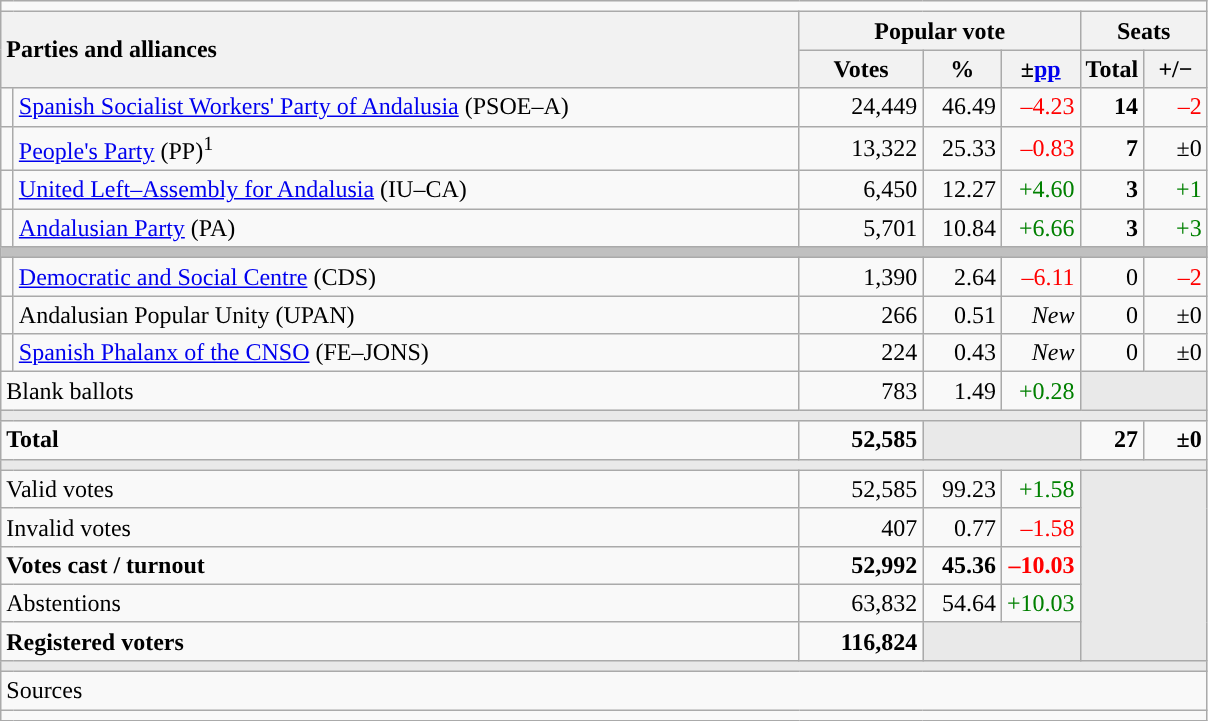<table class="wikitable" style="text-align:right;">
<tr>
<td colspan="7"></td>
</tr>
<tr>
<th style="text-align:left;" rowspan="2" colspan="2" width="525">Parties and alliances</th>
<th colspan="3">Popular vote</th>
<th colspan="2">Seats</th>
</tr>
<tr>
<th width="75">Votes</th>
<th width="45">%</th>
<th width="45">±<a href='#'>pp</a></th>
<th width="35">Total</th>
<th width="35">+/−</th>
</tr>
<tr>
<td width="1" style="color:inherit;background:"></td>
<td align="left"><a href='#'>Spanish Socialist Workers' Party of Andalusia</a> (PSOE–A)</td>
<td>24,449</td>
<td>46.49</td>
<td style="color:red;">–4.23</td>
<td><strong>14</strong></td>
<td style="color:red;">–2</td>
</tr>
<tr>
<td style="color:inherit;background:"></td>
<td align="left"><a href='#'>People's Party</a> (PP)<sup>1</sup></td>
<td>13,322</td>
<td>25.33</td>
<td style="color:red;">–0.83</td>
<td><strong>7</strong></td>
<td>±0</td>
</tr>
<tr>
<td style="color:inherit;background:"></td>
<td align="left"><a href='#'>United Left–Assembly for Andalusia</a> (IU–CA)</td>
<td>6,450</td>
<td>12.27</td>
<td style="color:green;">+4.60</td>
<td><strong>3</strong></td>
<td style="color:green;">+1</td>
</tr>
<tr>
<td style="color:inherit;background:"></td>
<td align="left"><a href='#'>Andalusian Party</a> (PA)</td>
<td>5,701</td>
<td>10.84</td>
<td style="color:green;">+6.66</td>
<td><strong>3</strong></td>
<td style="color:green;">+3</td>
</tr>
<tr>
<td colspan="7" bgcolor="#C0C0C0"></td>
</tr>
<tr>
<td style="color:inherit;background:"></td>
<td align="left"><a href='#'>Democratic and Social Centre</a> (CDS)</td>
<td>1,390</td>
<td>2.64</td>
<td style="color:red;">–6.11</td>
<td>0</td>
<td style="color:red;">–2</td>
</tr>
<tr>
<td style="color:inherit;background:"></td>
<td align="left">Andalusian Popular Unity (UPAN)</td>
<td>266</td>
<td>0.51</td>
<td><em>New</em></td>
<td>0</td>
<td>±0</td>
</tr>
<tr>
<td style="color:inherit;background:"></td>
<td align="left"><a href='#'>Spanish Phalanx of the CNSO</a> (FE–JONS)</td>
<td>224</td>
<td>0.43</td>
<td><em>New</em></td>
<td>0</td>
<td>±0</td>
</tr>
<tr>
<td align="left" colspan="2">Blank ballots</td>
<td>783</td>
<td>1.49</td>
<td style="color:green;">+0.28</td>
<td bgcolor="#E9E9E9" colspan="2"></td>
</tr>
<tr>
<td colspan="7" bgcolor="#E9E9E9"></td>
</tr>
<tr style="font-weight:bold;">
<td align="left" colspan="2">Total</td>
<td>52,585</td>
<td bgcolor="#E9E9E9" colspan="2"></td>
<td>27</td>
<td>±0</td>
</tr>
<tr>
<td colspan="7" bgcolor="#E9E9E9"></td>
</tr>
<tr>
<td align="left" colspan="2">Valid votes</td>
<td>52,585</td>
<td>99.23</td>
<td style="color:green;">+1.58</td>
<td bgcolor="#E9E9E9" colspan="2" rowspan="5"></td>
</tr>
<tr>
<td align="left" colspan="2">Invalid votes</td>
<td>407</td>
<td>0.77</td>
<td style="color:red;">–1.58</td>
</tr>
<tr style="font-weight:bold;">
<td align="left" colspan="2">Votes cast / turnout</td>
<td>52,992</td>
<td>45.36</td>
<td style="color:red;">–10.03</td>
</tr>
<tr>
<td align="left" colspan="2">Abstentions</td>
<td>63,832</td>
<td>54.64</td>
<td style="color:green;">+10.03</td>
</tr>
<tr style="font-weight:bold;">
<td align="left" colspan="2">Registered voters</td>
<td>116,824</td>
<td bgcolor="#E9E9E9" colspan="2"></td>
</tr>
<tr>
<td colspan="7" bgcolor="#E9E9E9"></td>
</tr>
<tr>
<td align="left" colspan="7">Sources</td>
</tr>
<tr>
<td colspan="7" style="text-align:left; max-width:790px;"></td>
</tr>
</table>
